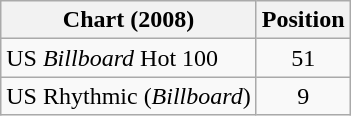<table class="wikitable sortable">
<tr>
<th>Chart (2008)</th>
<th>Position</th>
</tr>
<tr>
<td>US <em>Billboard</em> Hot 100</td>
<td align="center">51</td>
</tr>
<tr>
<td>US Rhythmic (<em>Billboard</em>)</td>
<td align="center">9</td>
</tr>
</table>
